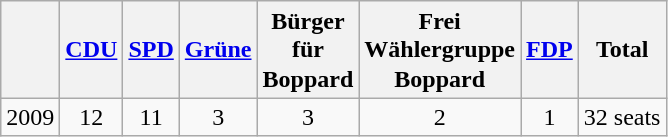<table class="wikitable" style="text-align:center">
<tr style="line-height:1.2">
<th> </th>
<th><a href='#'>CDU</a></th>
<th><a href='#'>SPD</a></th>
<th><a href='#'>Grüne</a></th>
<th>Bürger<br>für<br>Boppard</th>
<th>Frei<br>Wählergruppe<br>Boppard</th>
<th><a href='#'>FDP</a></th>
<th>Total</th>
</tr>
<tr>
<td>2009</td>
<td>12</td>
<td>11</td>
<td>3</td>
<td>3</td>
<td>2</td>
<td>1</td>
<td>32 seats</td>
</tr>
</table>
